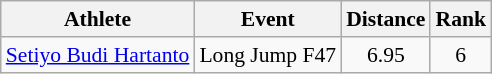<table class=wikitable style="font-size:90%">
<tr>
<th>Athlete</th>
<th>Event</th>
<th>Distance</th>
<th>Rank</th>
</tr>
<tr align=center>
<td align=left><a href='#'>Setiyo Budi Hartanto</a></td>
<td align=left>Long Jump F47</td>
<td>6.95</td>
<td>6</td>
</tr>
</table>
